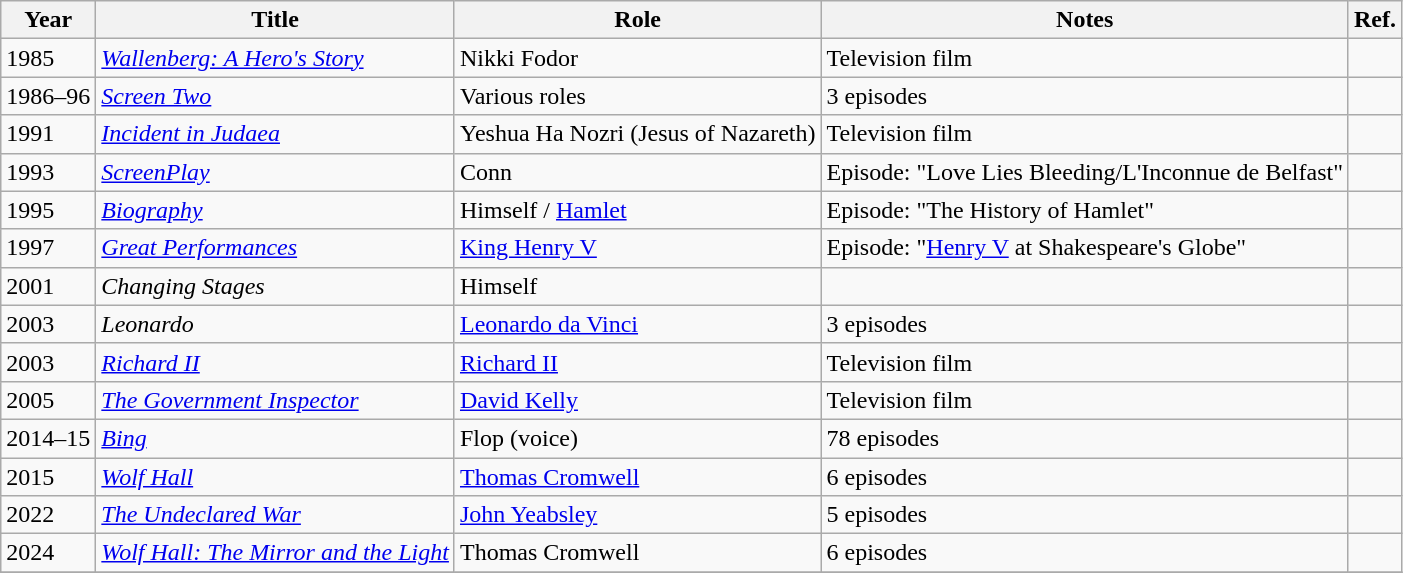<table class="wikitable sortable">
<tr>
<th>Year</th>
<th>Title</th>
<th>Role</th>
<th>Notes</th>
<th>Ref.</th>
</tr>
<tr>
<td>1985</td>
<td><em><a href='#'>Wallenberg: A Hero's Story</a></em></td>
<td>Nikki Fodor</td>
<td>Television film</td>
<td></td>
</tr>
<tr>
<td>1986–96</td>
<td><em><a href='#'>Screen Two</a></em></td>
<td>Various roles</td>
<td>3 episodes</td>
<td></td>
</tr>
<tr>
<td>1991</td>
<td><em><a href='#'>Incident in Judaea</a></em></td>
<td>Yeshua Ha Nozri (Jesus of Nazareth)</td>
<td>Television film</td>
<td></td>
</tr>
<tr>
<td>1993</td>
<td><em><a href='#'>ScreenPlay</a></em></td>
<td>Conn</td>
<td>Episode: "Love Lies Bleeding/L'Inconnue de Belfast"</td>
<td></td>
</tr>
<tr>
<td>1995</td>
<td><a href='#'><em>Biography</em></a></td>
<td>Himself / <a href='#'>Hamlet</a></td>
<td>Episode: "The History of Hamlet"</td>
<td></td>
</tr>
<tr>
<td>1997</td>
<td><em><a href='#'>Great Performances</a></em></td>
<td><a href='#'>King Henry V</a></td>
<td>Episode: "<a href='#'>Henry V</a> at Shakespeare's Globe"</td>
<td></td>
</tr>
<tr>
<td>2001</td>
<td><em>Changing Stages</em></td>
<td>Himself</td>
<td></td>
<td></td>
</tr>
<tr>
<td>2003</td>
<td><em>Leonardo</em></td>
<td><a href='#'>Leonardo da Vinci</a></td>
<td>3 episodes</td>
<td></td>
</tr>
<tr>
<td>2003</td>
<td><em><a href='#'>Richard II</a></em></td>
<td><a href='#'>Richard II</a></td>
<td>Television film</td>
<td></td>
</tr>
<tr>
<td>2005</td>
<td><em><a href='#'>The Government Inspector</a></em></td>
<td><a href='#'>David Kelly</a></td>
<td>Television film</td>
<td></td>
</tr>
<tr>
<td>2014–15</td>
<td><em><a href='#'>Bing</a></em></td>
<td>Flop (voice)</td>
<td>78 episodes</td>
<td></td>
</tr>
<tr>
<td>2015</td>
<td><em><a href='#'>Wolf Hall</a></em></td>
<td><a href='#'>Thomas Cromwell</a></td>
<td>6 episodes</td>
<td></td>
</tr>
<tr>
<td>2022</td>
<td><em><a href='#'>The Undeclared War</a></em></td>
<td><a href='#'>John Yeabsley</a></td>
<td>5 episodes</td>
<td></td>
</tr>
<tr>
<td>2024</td>
<td><em><a href='#'>Wolf Hall: The Mirror and the Light</a></em></td>
<td>Thomas Cromwell</td>
<td>6 episodes</td>
<td></td>
</tr>
<tr>
</tr>
</table>
